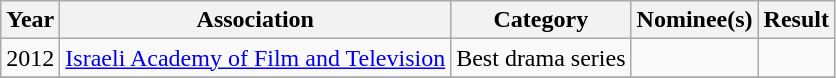<table class="wikitable plainrowheaders">
<tr>
<th scope="col">Year</th>
<th scope="col">Association</th>
<th scope="col">Category</th>
<th scope="col">Nominee(s)</th>
<th scope="col">Result</th>
</tr>
<tr>
<td scope="row">2012</td>
<td><a href='#'>Israeli Academy of Film and Television</a></td>
<td>Best drama series</td>
<td></td>
<td></td>
</tr>
<tr>
</tr>
</table>
